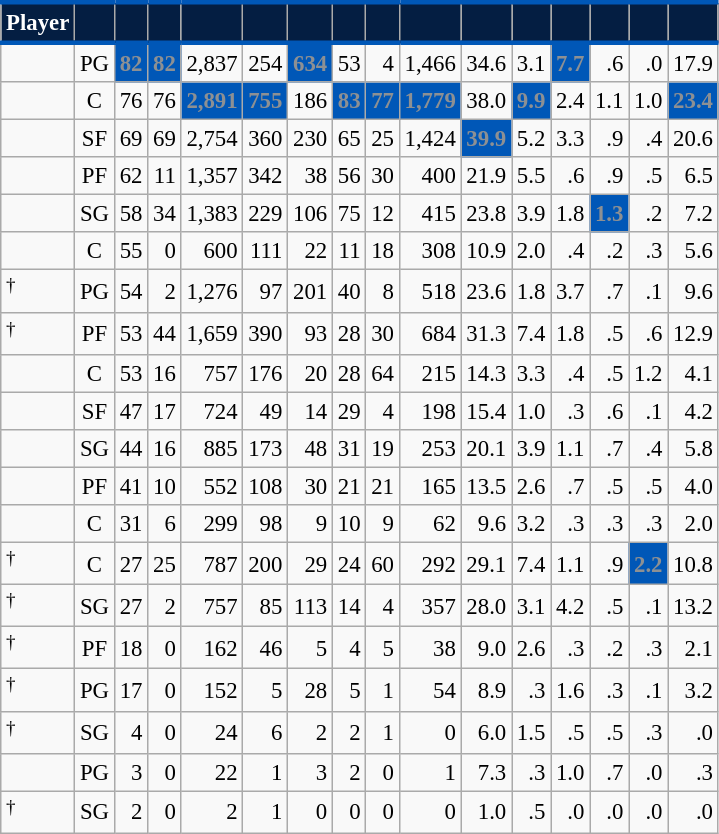<table class="wikitable sortable" style="font-size: 95%; text-align:right;">
<tr>
<th style="background:#041E42; color:#FFFFFF; border-top:#0057B7 3px solid; border-bottom:#0057B7 3px solid;">Player</th>
<th style="background:#041E42; color:#FFFFFF; border-top:#0057B7 3px solid; border-bottom:#0057B7 3px solid;"></th>
<th style="background:#041E42; color:#FFFFFF; border-top:#0057B7 3px solid; border-bottom:#0057B7 3px solid;"></th>
<th style="background:#041E42; color:#FFFFFF; border-top:#0057B7 3px solid; border-bottom:#0057B7 3px solid;"></th>
<th style="background:#041E42; color:#FFFFFF; border-top:#0057B7 3px solid; border-bottom:#0057B7 3px solid;"></th>
<th style="background:#041E42; color:#FFFFFF; border-top:#0057B7 3px solid; border-bottom:#0057B7 3px solid;"></th>
<th style="background:#041E42; color:#FFFFFF; border-top:#0057B7 3px solid; border-bottom:#0057B7 3px solid;"></th>
<th style="background:#041E42; color:#FFFFFF; border-top:#0057B7 3px solid; border-bottom:#0057B7 3px solid;"></th>
<th style="background:#041E42; color:#FFFFFF; border-top:#0057B7 3px solid; border-bottom:#0057B7 3px solid;"></th>
<th style="background:#041E42; color:#FFFFFF; border-top:#0057B7 3px solid; border-bottom:#0057B7 3px solid;"></th>
<th style="background:#041E42; color:#FFFFFF; border-top:#0057B7 3px solid; border-bottom:#0057B7 3px solid;"></th>
<th style="background:#041E42; color:#FFFFFF; border-top:#0057B7 3px solid; border-bottom:#0057B7 3px solid;"></th>
<th style="background:#041E42; color:#FFFFFF; border-top:#0057B7 3px solid; border-bottom:#0057B7 3px solid;"></th>
<th style="background:#041E42; color:#FFFFFF; border-top:#0057B7 3px solid; border-bottom:#0057B7 3px solid;"></th>
<th style="background:#041E42; color:#FFFFFF; border-top:#0057B7 3px solid; border-bottom:#0057B7 3px solid;"></th>
<th style="background:#041E42; color:#FFFFFF; border-top:#0057B7 3px solid; border-bottom:#0057B7 3px solid;"></th>
</tr>
<tr>
<td style="text-align:left;"></td>
<td style="text-align:center;">PG</td>
<td style="background:#0057B7; color:#8D9093;"><strong>82</strong></td>
<td style="background:#0057B7; color:#8D9093;"><strong>82</strong></td>
<td>2,837</td>
<td>254</td>
<td style="background:#0057B7; color:#8D9093;"><strong>634</strong></td>
<td>53</td>
<td>4</td>
<td>1,466</td>
<td>34.6</td>
<td>3.1</td>
<td style="background:#0057B7; color:#8D9093;"><strong>7.7</strong></td>
<td>.6</td>
<td>.0</td>
<td>17.9</td>
</tr>
<tr>
<td style="text-align:left;"></td>
<td style="text-align:center;">C</td>
<td>76</td>
<td>76</td>
<td style="background:#0057B7; color:#8D9093;"><strong>2,891</strong></td>
<td style="background:#0057B7; color:#8D9093;"><strong>755</strong></td>
<td>186</td>
<td style="background:#0057B7; color:#8D9093;"><strong>83</strong></td>
<td style="background:#0057B7; color:#8D9093;"><strong>77</strong></td>
<td style="background:#0057B7; color:#8D9093;"><strong>1,779</strong></td>
<td>38.0</td>
<td style="background:#0057B7; color:#8D9093;"><strong>9.9</strong></td>
<td>2.4</td>
<td>1.1</td>
<td>1.0</td>
<td style="background:#0057B7; color:#8D9093;"><strong>23.4</strong></td>
</tr>
<tr>
<td style="text-align:left;"></td>
<td style="text-align:center;">SF</td>
<td>69</td>
<td>69</td>
<td>2,754</td>
<td>360</td>
<td>230</td>
<td>65</td>
<td>25</td>
<td>1,424</td>
<td style="background:#0057B7; color:#8D9093;"><strong>39.9</strong></td>
<td>5.2</td>
<td>3.3</td>
<td>.9</td>
<td>.4</td>
<td>20.6</td>
</tr>
<tr>
<td style="text-align:left;"></td>
<td style="text-align:center;">PF</td>
<td>62</td>
<td>11</td>
<td>1,357</td>
<td>342</td>
<td>38</td>
<td>56</td>
<td>30</td>
<td>400</td>
<td>21.9</td>
<td>5.5</td>
<td>.6</td>
<td>.9</td>
<td>.5</td>
<td>6.5</td>
</tr>
<tr>
<td style="text-align:left;"></td>
<td style="text-align:center;">SG</td>
<td>58</td>
<td>34</td>
<td>1,383</td>
<td>229</td>
<td>106</td>
<td>75</td>
<td>12</td>
<td>415</td>
<td>23.8</td>
<td>3.9</td>
<td>1.8</td>
<td style="background:#0057B7; color:#8D9093;"><strong>1.3</strong></td>
<td>.2</td>
<td>7.2</td>
</tr>
<tr>
<td style="text-align:left;"></td>
<td style="text-align:center;">C</td>
<td>55</td>
<td>0</td>
<td>600</td>
<td>111</td>
<td>22</td>
<td>11</td>
<td>18</td>
<td>308</td>
<td>10.9</td>
<td>2.0</td>
<td>.4</td>
<td>.2</td>
<td>.3</td>
<td>5.6</td>
</tr>
<tr>
<td style="text-align:left;"><sup>†</sup></td>
<td style="text-align:center;">PG</td>
<td>54</td>
<td>2</td>
<td>1,276</td>
<td>97</td>
<td>201</td>
<td>40</td>
<td>8</td>
<td>518</td>
<td>23.6</td>
<td>1.8</td>
<td>3.7</td>
<td>.7</td>
<td>.1</td>
<td>9.6</td>
</tr>
<tr>
<td style="text-align:left;"><sup>†</sup></td>
<td style="text-align:center;">PF</td>
<td>53</td>
<td>44</td>
<td>1,659</td>
<td>390</td>
<td>93</td>
<td>28</td>
<td>30</td>
<td>684</td>
<td>31.3</td>
<td>7.4</td>
<td>1.8</td>
<td>.5</td>
<td>.6</td>
<td>12.9</td>
</tr>
<tr>
<td style="text-align:left;"></td>
<td style="text-align:center;">C</td>
<td>53</td>
<td>16</td>
<td>757</td>
<td>176</td>
<td>20</td>
<td>28</td>
<td>64</td>
<td>215</td>
<td>14.3</td>
<td>3.3</td>
<td>.4</td>
<td>.5</td>
<td>1.2</td>
<td>4.1</td>
</tr>
<tr>
<td style="text-align:left;"></td>
<td style="text-align:center;">SF</td>
<td>47</td>
<td>17</td>
<td>724</td>
<td>49</td>
<td>14</td>
<td>29</td>
<td>4</td>
<td>198</td>
<td>15.4</td>
<td>1.0</td>
<td>.3</td>
<td>.6</td>
<td>.1</td>
<td>4.2</td>
</tr>
<tr>
<td style="text-align:left;"></td>
<td style="text-align:center;">SG</td>
<td>44</td>
<td>16</td>
<td>885</td>
<td>173</td>
<td>48</td>
<td>31</td>
<td>19</td>
<td>253</td>
<td>20.1</td>
<td>3.9</td>
<td>1.1</td>
<td>.7</td>
<td>.4</td>
<td>5.8</td>
</tr>
<tr>
<td style="text-align:left;"></td>
<td style="text-align:center;">PF</td>
<td>41</td>
<td>10</td>
<td>552</td>
<td>108</td>
<td>30</td>
<td>21</td>
<td>21</td>
<td>165</td>
<td>13.5</td>
<td>2.6</td>
<td>.7</td>
<td>.5</td>
<td>.5</td>
<td>4.0</td>
</tr>
<tr>
<td style="text-align:left;"></td>
<td style="text-align:center;">C</td>
<td>31</td>
<td>6</td>
<td>299</td>
<td>98</td>
<td>9</td>
<td>10</td>
<td>9</td>
<td>62</td>
<td>9.6</td>
<td>3.2</td>
<td>.3</td>
<td>.3</td>
<td>.3</td>
<td>2.0</td>
</tr>
<tr>
<td style="text-align:left;"><sup>†</sup></td>
<td style="text-align:center;">C</td>
<td>27</td>
<td>25</td>
<td>787</td>
<td>200</td>
<td>29</td>
<td>24</td>
<td>60</td>
<td>292</td>
<td>29.1</td>
<td>7.4</td>
<td>1.1</td>
<td>.9</td>
<td style="background:#0057B7; color:#8D9093;"><strong>2.2</strong></td>
<td>10.8</td>
</tr>
<tr>
<td style="text-align:left;"><sup>†</sup></td>
<td style="text-align:center;">SG</td>
<td>27</td>
<td>2</td>
<td>757</td>
<td>85</td>
<td>113</td>
<td>14</td>
<td>4</td>
<td>357</td>
<td>28.0</td>
<td>3.1</td>
<td>4.2</td>
<td>.5</td>
<td>.1</td>
<td>13.2</td>
</tr>
<tr>
<td style="text-align:left;"><sup>†</sup></td>
<td style="text-align:center;">PF</td>
<td>18</td>
<td>0</td>
<td>162</td>
<td>46</td>
<td>5</td>
<td>4</td>
<td>5</td>
<td>38</td>
<td>9.0</td>
<td>2.6</td>
<td>.3</td>
<td>.2</td>
<td>.3</td>
<td>2.1</td>
</tr>
<tr>
<td style="text-align:left;"><sup>†</sup></td>
<td style="text-align:center;">PG</td>
<td>17</td>
<td>0</td>
<td>152</td>
<td>5</td>
<td>28</td>
<td>5</td>
<td>1</td>
<td>54</td>
<td>8.9</td>
<td>.3</td>
<td>1.6</td>
<td>.3</td>
<td>.1</td>
<td>3.2</td>
</tr>
<tr>
<td style="text-align:left;"><sup>†</sup></td>
<td style="text-align:center;">SG</td>
<td>4</td>
<td>0</td>
<td>24</td>
<td>6</td>
<td>2</td>
<td>2</td>
<td>1</td>
<td>0</td>
<td>6.0</td>
<td>1.5</td>
<td>.5</td>
<td>.5</td>
<td>.3</td>
<td>.0</td>
</tr>
<tr>
<td style="text-align:left;"></td>
<td style="text-align:center;">PG</td>
<td>3</td>
<td>0</td>
<td>22</td>
<td>1</td>
<td>3</td>
<td>2</td>
<td>0</td>
<td>1</td>
<td>7.3</td>
<td>.3</td>
<td>1.0</td>
<td>.7</td>
<td>.0</td>
<td>.3</td>
</tr>
<tr>
<td style="text-align:left;"><sup>†</sup></td>
<td style="text-align:center;">SG</td>
<td>2</td>
<td>0</td>
<td>2</td>
<td>1</td>
<td>0</td>
<td>0</td>
<td>0</td>
<td>0</td>
<td>1.0</td>
<td>.5</td>
<td>.0</td>
<td>.0</td>
<td>.0</td>
<td>.0</td>
</tr>
</table>
